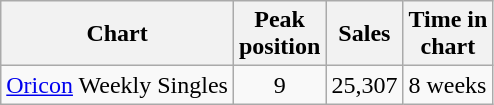<table class="wikitable">
<tr>
<th align="left">Chart</th>
<th align="center">Peak<br>position</th>
<th align="center">Sales</th>
<th align="center">Time in<br>chart</th>
</tr>
<tr>
<td align="left"><a href='#'>Oricon</a> Weekly Singles</td>
<td align="center">9</td>
<td align="">25,307</td>
<td align="">8 weeks</td>
</tr>
</table>
